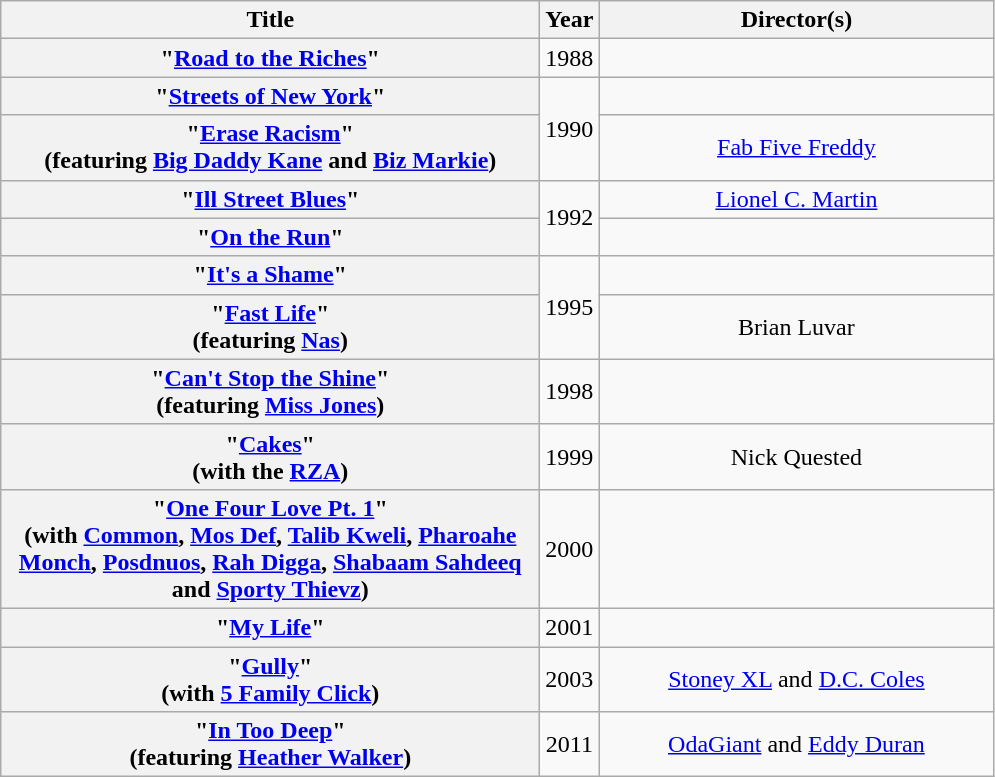<table class="wikitable plainrowheaders" style="text-align:center;">
<tr>
<th scope="col" style="width:22em;">Title</th>
<th scope="col">Year</th>
<th scope="col" style="width:16em;">Director(s)</th>
</tr>
<tr>
<th scope="row">"<a href='#'>Road to the Riches</a>"</th>
<td rowspan="1">1988</td>
<td rowspan="1"></td>
</tr>
<tr>
<th scope="row">"<a href='#'>Streets of New York</a>"</th>
<td rowspan="2">1990</td>
<td rowspan="1"></td>
</tr>
<tr>
<th scope="row">"<a href='#'>Erase Racism</a>"<br><span>(featuring <a href='#'>Big Daddy Kane</a> and <a href='#'>Biz Markie</a>)</span></th>
<td rowspan="1"><a href='#'>Fab Five Freddy</a></td>
</tr>
<tr>
<th scope="row">"<a href='#'>Ill Street Blues</a>"</th>
<td rowspan="2">1992</td>
<td rowspan="1"><a href='#'>Lionel C. Martin</a></td>
</tr>
<tr>
<th scope="row">"<a href='#'>On the Run</a>"</th>
<td rowspan="1"></td>
</tr>
<tr>
<th scope="row">"<a href='#'>It's a Shame</a>"</th>
<td rowspan="2">1995</td>
<td rowspan="1"></td>
</tr>
<tr>
<th scope="row">"<a href='#'>Fast Life</a>"<br><span>(featuring <a href='#'>Nas</a>)</span></th>
<td rowspan="1">Brian Luvar</td>
</tr>
<tr>
<th scope="row">"<a href='#'>Can't Stop the Shine</a>"<br><span>(featuring <a href='#'>Miss Jones</a>)</span></th>
<td rowspan="1">1998</td>
<td rowspan="1"></td>
</tr>
<tr>
<th scope="row">"<a href='#'>Cakes</a>"<br><span>(with the <a href='#'>RZA</a>)</span></th>
<td>1999</td>
<td rowspan="1">Nick Quested</td>
</tr>
<tr>
<th scope="row">"<a href='#'>One Four Love Pt. 1</a>"<br><span>(with <a href='#'>Common</a>, <a href='#'>Mos Def</a>, <a href='#'>Talib Kweli</a>, <a href='#'>Pharoahe Monch</a>, <a href='#'>Posdnuos</a>, <a href='#'>Rah Digga</a>, <a href='#'>Shabaam Sahdeeq</a> and <a href='#'>Sporty Thievz</a>)</span></th>
<td>2000</td>
<td></td>
</tr>
<tr>
<th scope="row">"<a href='#'>My Life</a>"</th>
<td rowspan="1">2001</td>
<td rowspan="1"></td>
</tr>
<tr>
<th scope="row">"<a href='#'>Gully</a>"<br><span>(with <a href='#'>5 Family Click</a>)</span></th>
<td rowspan="1">2003</td>
<td rowspan="1"><a href='#'>Stoney XL</a> and <a href='#'>D.C. Coles</a></td>
</tr>
<tr>
<th scope="row">"<a href='#'>In Too Deep</a>"<br><span>(featuring <a href='#'>Heather Walker</a>)</span></th>
<td rowspan="1">2011</td>
<td rowspan="1"><a href='#'>OdaGiant</a> and <a href='#'>Eddy Duran</a></td>
</tr>
</table>
